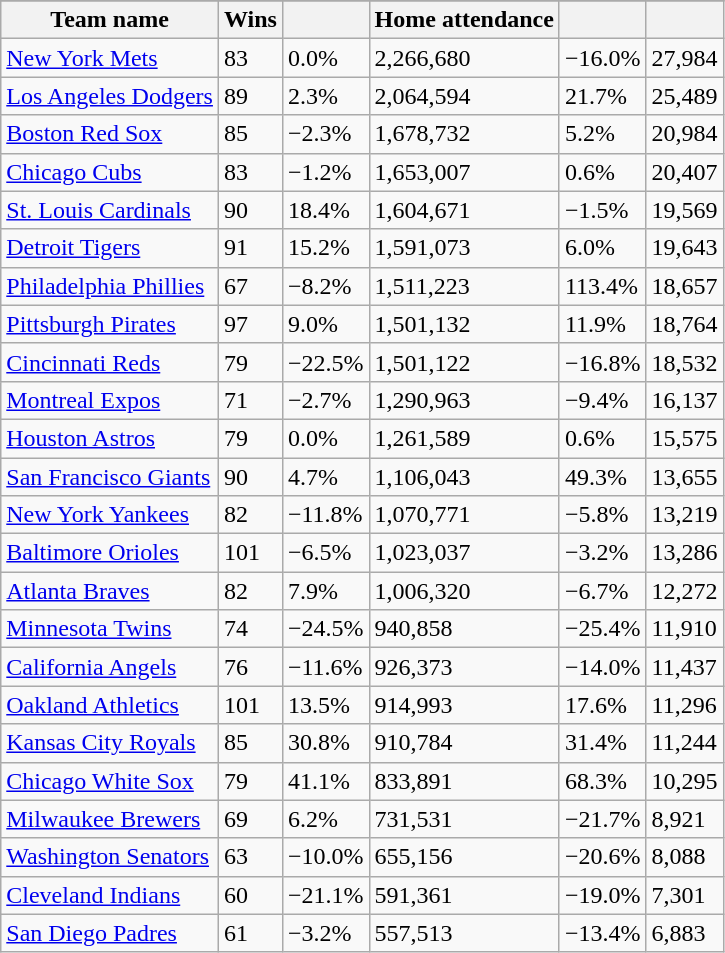<table class="wikitable sortable">
<tr style="text-align:center; font-size:larger;">
</tr>
<tr>
<th>Team name</th>
<th>Wins</th>
<th></th>
<th>Home attendance</th>
<th></th>
<th></th>
</tr>
<tr>
<td><a href='#'>New York Mets</a></td>
<td>83</td>
<td>0.0%</td>
<td>2,266,680</td>
<td>−16.0%</td>
<td>27,984</td>
</tr>
<tr>
<td><a href='#'>Los Angeles Dodgers</a></td>
<td>89</td>
<td>2.3%</td>
<td>2,064,594</td>
<td>21.7%</td>
<td>25,489</td>
</tr>
<tr>
<td><a href='#'>Boston Red Sox</a></td>
<td>85</td>
<td>−2.3%</td>
<td>1,678,732</td>
<td>5.2%</td>
<td>20,984</td>
</tr>
<tr>
<td><a href='#'>Chicago Cubs</a></td>
<td>83</td>
<td>−1.2%</td>
<td>1,653,007</td>
<td>0.6%</td>
<td>20,407</td>
</tr>
<tr>
<td><a href='#'>St. Louis Cardinals</a></td>
<td>90</td>
<td>18.4%</td>
<td>1,604,671</td>
<td>−1.5%</td>
<td>19,569</td>
</tr>
<tr>
<td><a href='#'>Detroit Tigers</a></td>
<td>91</td>
<td>15.2%</td>
<td>1,591,073</td>
<td>6.0%</td>
<td>19,643</td>
</tr>
<tr>
<td><a href='#'>Philadelphia Phillies</a></td>
<td>67</td>
<td>−8.2%</td>
<td>1,511,223</td>
<td>113.4%</td>
<td>18,657</td>
</tr>
<tr>
<td><a href='#'>Pittsburgh Pirates</a></td>
<td>97</td>
<td>9.0%</td>
<td>1,501,132</td>
<td>11.9%</td>
<td>18,764</td>
</tr>
<tr>
<td><a href='#'>Cincinnati Reds</a></td>
<td>79</td>
<td>−22.5%</td>
<td>1,501,122</td>
<td>−16.8%</td>
<td>18,532</td>
</tr>
<tr>
<td><a href='#'>Montreal Expos</a></td>
<td>71</td>
<td>−2.7%</td>
<td>1,290,963</td>
<td>−9.4%</td>
<td>16,137</td>
</tr>
<tr>
<td><a href='#'>Houston Astros</a></td>
<td>79</td>
<td>0.0%</td>
<td>1,261,589</td>
<td>0.6%</td>
<td>15,575</td>
</tr>
<tr>
<td><a href='#'>San Francisco Giants</a></td>
<td>90</td>
<td>4.7%</td>
<td>1,106,043</td>
<td>49.3%</td>
<td>13,655</td>
</tr>
<tr>
<td><a href='#'>New York Yankees</a></td>
<td>82</td>
<td>−11.8%</td>
<td>1,070,771</td>
<td>−5.8%</td>
<td>13,219</td>
</tr>
<tr>
<td><a href='#'>Baltimore Orioles</a></td>
<td>101</td>
<td>−6.5%</td>
<td>1,023,037</td>
<td>−3.2%</td>
<td>13,286</td>
</tr>
<tr>
<td><a href='#'>Atlanta Braves</a></td>
<td>82</td>
<td>7.9%</td>
<td>1,006,320</td>
<td>−6.7%</td>
<td>12,272</td>
</tr>
<tr>
<td><a href='#'>Minnesota Twins</a></td>
<td>74</td>
<td>−24.5%</td>
<td>940,858</td>
<td>−25.4%</td>
<td>11,910</td>
</tr>
<tr>
<td><a href='#'>California Angels</a></td>
<td>76</td>
<td>−11.6%</td>
<td>926,373</td>
<td>−14.0%</td>
<td>11,437</td>
</tr>
<tr>
<td><a href='#'>Oakland Athletics</a></td>
<td>101</td>
<td>13.5%</td>
<td>914,993</td>
<td>17.6%</td>
<td>11,296</td>
</tr>
<tr>
<td><a href='#'>Kansas City Royals</a></td>
<td>85</td>
<td>30.8%</td>
<td>910,784</td>
<td>31.4%</td>
<td>11,244</td>
</tr>
<tr>
<td><a href='#'>Chicago White Sox</a></td>
<td>79</td>
<td>41.1%</td>
<td>833,891</td>
<td>68.3%</td>
<td>10,295</td>
</tr>
<tr>
<td><a href='#'>Milwaukee Brewers</a></td>
<td>69</td>
<td>6.2%</td>
<td>731,531</td>
<td>−21.7%</td>
<td>8,921</td>
</tr>
<tr>
<td><a href='#'>Washington Senators</a></td>
<td>63</td>
<td>−10.0%</td>
<td>655,156</td>
<td>−20.6%</td>
<td>8,088</td>
</tr>
<tr>
<td><a href='#'>Cleveland Indians</a></td>
<td>60</td>
<td>−21.1%</td>
<td>591,361</td>
<td>−19.0%</td>
<td>7,301</td>
</tr>
<tr>
<td><a href='#'>San Diego Padres</a></td>
<td>61</td>
<td>−3.2%</td>
<td>557,513</td>
<td>−13.4%</td>
<td>6,883</td>
</tr>
</table>
